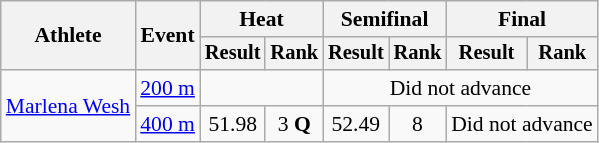<table class="wikitable" style="font-size:90%">
<tr>
<th rowspan="2">Athlete</th>
<th rowspan="2">Event</th>
<th colspan="2">Heat</th>
<th colspan="2">Semifinal</th>
<th colspan="2">Final</th>
</tr>
<tr style="font-size:95%">
<th>Result</th>
<th>Rank</th>
<th>Result</th>
<th>Rank</th>
<th>Result</th>
<th>Rank</th>
</tr>
<tr align=center>
<td align=left rowspan=2><a href='#'>Marlena Wesh</a></td>
<td align=left><a href='#'>200 m</a></td>
<td colspan=2></td>
<td colspan=4>Did not advance</td>
</tr>
<tr align=center>
<td align=left><a href='#'>400 m</a></td>
<td>51.98</td>
<td>3 <strong>Q</strong></td>
<td>52.49</td>
<td>8</td>
<td colspan=2>Did not advance</td>
</tr>
</table>
